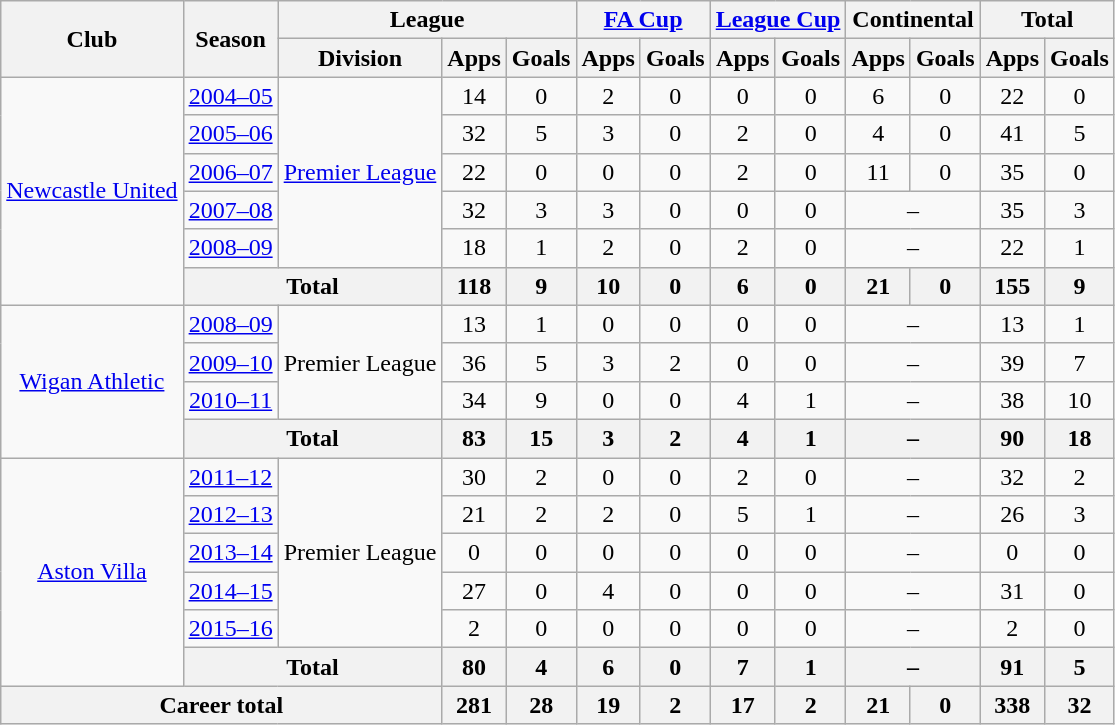<table class="wikitable" style="text-align:center">
<tr>
<th rowspan="2">Club</th>
<th rowspan="2">Season</th>
<th colspan="3">League</th>
<th colspan="2"><a href='#'>FA Cup</a></th>
<th colspan="2"><a href='#'>League Cup</a></th>
<th colspan="2">Continental</th>
<th colspan="2">Total</th>
</tr>
<tr>
<th>Division</th>
<th>Apps</th>
<th>Goals</th>
<th>Apps</th>
<th>Goals</th>
<th>Apps</th>
<th>Goals</th>
<th>Apps</th>
<th>Goals</th>
<th>Apps</th>
<th>Goals</th>
</tr>
<tr>
<td rowspan="6"><a href='#'>Newcastle United</a></td>
<td><a href='#'>2004–05</a></td>
<td rowspan="5"><a href='#'>Premier League</a></td>
<td>14</td>
<td>0</td>
<td>2</td>
<td>0</td>
<td>0</td>
<td>0</td>
<td>6</td>
<td>0</td>
<td>22</td>
<td>0</td>
</tr>
<tr>
<td><a href='#'>2005–06</a></td>
<td>32</td>
<td>5</td>
<td>3</td>
<td>0</td>
<td>2</td>
<td>0</td>
<td>4</td>
<td>0</td>
<td>41</td>
<td>5</td>
</tr>
<tr>
<td><a href='#'>2006–07</a></td>
<td>22</td>
<td>0</td>
<td>0</td>
<td>0</td>
<td>2</td>
<td>0</td>
<td>11</td>
<td>0</td>
<td>35</td>
<td>0</td>
</tr>
<tr>
<td><a href='#'>2007–08</a></td>
<td>32</td>
<td>3</td>
<td>3</td>
<td>0</td>
<td>0</td>
<td>0</td>
<td colspan="2">–</td>
<td>35</td>
<td>3</td>
</tr>
<tr>
<td><a href='#'>2008–09</a></td>
<td>18</td>
<td>1</td>
<td>2</td>
<td>0</td>
<td>2</td>
<td>0</td>
<td colspan="2">–</td>
<td>22</td>
<td>1</td>
</tr>
<tr>
<th colspan="2">Total</th>
<th>118</th>
<th>9</th>
<th>10</th>
<th>0</th>
<th>6</th>
<th>0</th>
<th>21</th>
<th>0</th>
<th>155</th>
<th>9</th>
</tr>
<tr>
<td rowspan="4"><a href='#'>Wigan Athletic</a></td>
<td><a href='#'>2008–09</a></td>
<td rowspan="3">Premier League</td>
<td>13</td>
<td>1</td>
<td>0</td>
<td>0</td>
<td>0</td>
<td>0</td>
<td colspan="2">–</td>
<td>13</td>
<td>1</td>
</tr>
<tr>
<td><a href='#'>2009–10</a></td>
<td>36</td>
<td>5</td>
<td>3</td>
<td>2</td>
<td>0</td>
<td>0</td>
<td colspan="2">–</td>
<td>39</td>
<td>7</td>
</tr>
<tr>
<td><a href='#'>2010–11</a></td>
<td>34</td>
<td>9</td>
<td>0</td>
<td>0</td>
<td>4</td>
<td>1</td>
<td colspan="2">–</td>
<td>38</td>
<td>10</td>
</tr>
<tr>
<th colspan=2>Total</th>
<th>83</th>
<th>15</th>
<th>3</th>
<th>2</th>
<th>4</th>
<th>1</th>
<th colspan="2">–</th>
<th>90</th>
<th>18</th>
</tr>
<tr>
<td rowspan="6"><a href='#'>Aston Villa</a></td>
<td><a href='#'>2011–12</a></td>
<td rowspan="5">Premier League</td>
<td>30</td>
<td>2</td>
<td>0</td>
<td>0</td>
<td>2</td>
<td>0</td>
<td colspan="2">–</td>
<td>32</td>
<td>2</td>
</tr>
<tr>
<td><a href='#'>2012–13</a></td>
<td>21</td>
<td>2</td>
<td>2</td>
<td>0</td>
<td>5</td>
<td>1</td>
<td colspan="2">–</td>
<td>26</td>
<td>3</td>
</tr>
<tr>
<td><a href='#'>2013–14</a></td>
<td>0</td>
<td>0</td>
<td>0</td>
<td>0</td>
<td>0</td>
<td>0</td>
<td colspan="2">–</td>
<td>0</td>
<td>0</td>
</tr>
<tr>
<td><a href='#'>2014–15</a></td>
<td>27</td>
<td>0</td>
<td>4</td>
<td>0</td>
<td>0</td>
<td>0</td>
<td colspan="2">–</td>
<td>31</td>
<td>0</td>
</tr>
<tr>
<td><a href='#'>2015–16</a></td>
<td>2</td>
<td>0</td>
<td>0</td>
<td>0</td>
<td>0</td>
<td>0</td>
<td colspan="2">–</td>
<td>2</td>
<td>0</td>
</tr>
<tr>
<th colspan="2">Total</th>
<th>80</th>
<th>4</th>
<th>6</th>
<th>0</th>
<th>7</th>
<th>1</th>
<th colspan="2">–</th>
<th>91</th>
<th>5</th>
</tr>
<tr>
<th colspan="3">Career total</th>
<th>281</th>
<th>28</th>
<th>19</th>
<th>2</th>
<th>17</th>
<th>2</th>
<th>21</th>
<th>0</th>
<th>338</th>
<th>32</th>
</tr>
</table>
